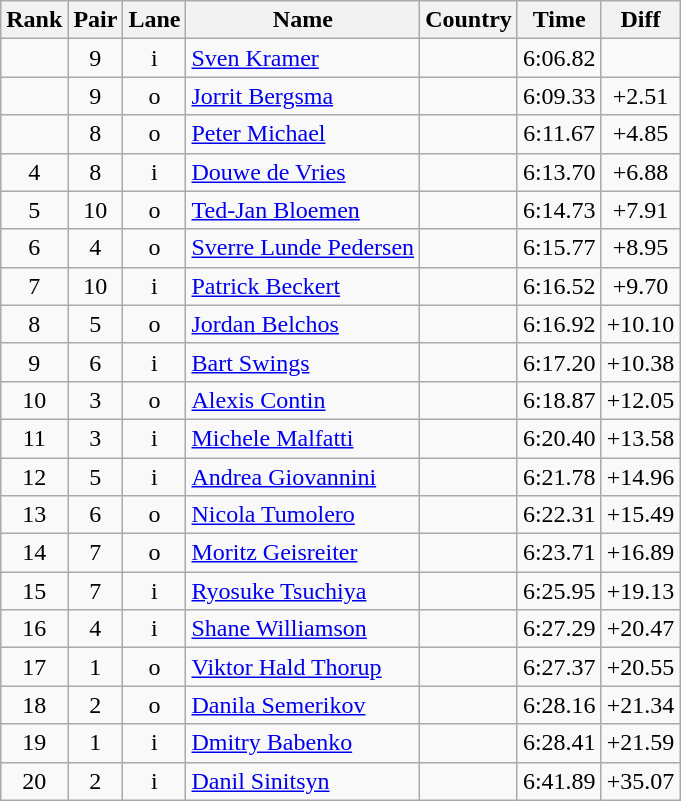<table class="wikitable sortable" style="text-align:center">
<tr>
<th>Rank</th>
<th>Pair</th>
<th>Lane</th>
<th>Name</th>
<th>Country</th>
<th>Time</th>
<th>Diff</th>
</tr>
<tr>
<td></td>
<td>9</td>
<td>i</td>
<td align=left><a href='#'>Sven Kramer</a></td>
<td align=left></td>
<td>6:06.82</td>
<td></td>
</tr>
<tr>
<td></td>
<td>9</td>
<td>o</td>
<td align=left><a href='#'>Jorrit Bergsma</a></td>
<td align=left></td>
<td>6:09.33</td>
<td>+2.51</td>
</tr>
<tr>
<td></td>
<td>8</td>
<td>o</td>
<td align=left><a href='#'>Peter Michael</a></td>
<td align=left></td>
<td>6:11.67</td>
<td>+4.85</td>
</tr>
<tr>
<td>4</td>
<td>8</td>
<td>i</td>
<td align=left><a href='#'>Douwe de Vries</a></td>
<td align=left></td>
<td>6:13.70</td>
<td>+6.88</td>
</tr>
<tr>
<td>5</td>
<td>10</td>
<td>o</td>
<td align=left><a href='#'>Ted-Jan Bloemen</a></td>
<td align=left></td>
<td>6:14.73</td>
<td>+7.91</td>
</tr>
<tr>
<td>6</td>
<td>4</td>
<td>o</td>
<td align=left><a href='#'>Sverre Lunde Pedersen</a></td>
<td align=left></td>
<td>6:15.77</td>
<td>+8.95</td>
</tr>
<tr>
<td>7</td>
<td>10</td>
<td>i</td>
<td align=left><a href='#'>Patrick Beckert</a></td>
<td align=left></td>
<td>6:16.52</td>
<td>+9.70</td>
</tr>
<tr>
<td>8</td>
<td>5</td>
<td>o</td>
<td align=left><a href='#'>Jordan Belchos</a></td>
<td align=left></td>
<td>6:16.92</td>
<td>+10.10</td>
</tr>
<tr>
<td>9</td>
<td>6</td>
<td>i</td>
<td align=left><a href='#'>Bart Swings</a></td>
<td align=left></td>
<td>6:17.20</td>
<td>+10.38</td>
</tr>
<tr>
<td>10</td>
<td>3</td>
<td>o</td>
<td align=left><a href='#'>Alexis Contin</a></td>
<td align=left></td>
<td>6:18.87</td>
<td>+12.05</td>
</tr>
<tr>
<td>11</td>
<td>3</td>
<td>i</td>
<td align=left><a href='#'>Michele Malfatti</a></td>
<td align=left></td>
<td>6:20.40</td>
<td>+13.58</td>
</tr>
<tr>
<td>12</td>
<td>5</td>
<td>i</td>
<td align=left><a href='#'>Andrea Giovannini</a></td>
<td align=left></td>
<td>6:21.78</td>
<td>+14.96</td>
</tr>
<tr>
<td>13</td>
<td>6</td>
<td>o</td>
<td align=left><a href='#'>Nicola Tumolero</a></td>
<td align=left></td>
<td>6:22.31</td>
<td>+15.49</td>
</tr>
<tr>
<td>14</td>
<td>7</td>
<td>o</td>
<td align=left><a href='#'>Moritz Geisreiter</a></td>
<td align=left></td>
<td>6:23.71</td>
<td>+16.89</td>
</tr>
<tr>
<td>15</td>
<td>7</td>
<td>i</td>
<td align=left><a href='#'>Ryosuke Tsuchiya</a></td>
<td align=left></td>
<td>6:25.95</td>
<td>+19.13</td>
</tr>
<tr>
<td>16</td>
<td>4</td>
<td>i</td>
<td align=left><a href='#'>Shane Williamson</a></td>
<td align=left></td>
<td>6:27.29</td>
<td>+20.47</td>
</tr>
<tr>
<td>17</td>
<td>1</td>
<td>o</td>
<td align=left><a href='#'>Viktor Hald Thorup</a></td>
<td align=left></td>
<td>6:27.37</td>
<td>+20.55</td>
</tr>
<tr>
<td>18</td>
<td>2</td>
<td>o</td>
<td align=left><a href='#'>Danila Semerikov</a></td>
<td align=left></td>
<td>6:28.16</td>
<td>+21.34</td>
</tr>
<tr>
<td>19</td>
<td>1</td>
<td>i</td>
<td align=left><a href='#'>Dmitry Babenko</a></td>
<td align=left></td>
<td>6:28.41</td>
<td>+21.59</td>
</tr>
<tr>
<td>20</td>
<td>2</td>
<td>i</td>
<td align=left><a href='#'>Danil Sinitsyn</a></td>
<td align=left></td>
<td>6:41.89</td>
<td>+35.07</td>
</tr>
</table>
